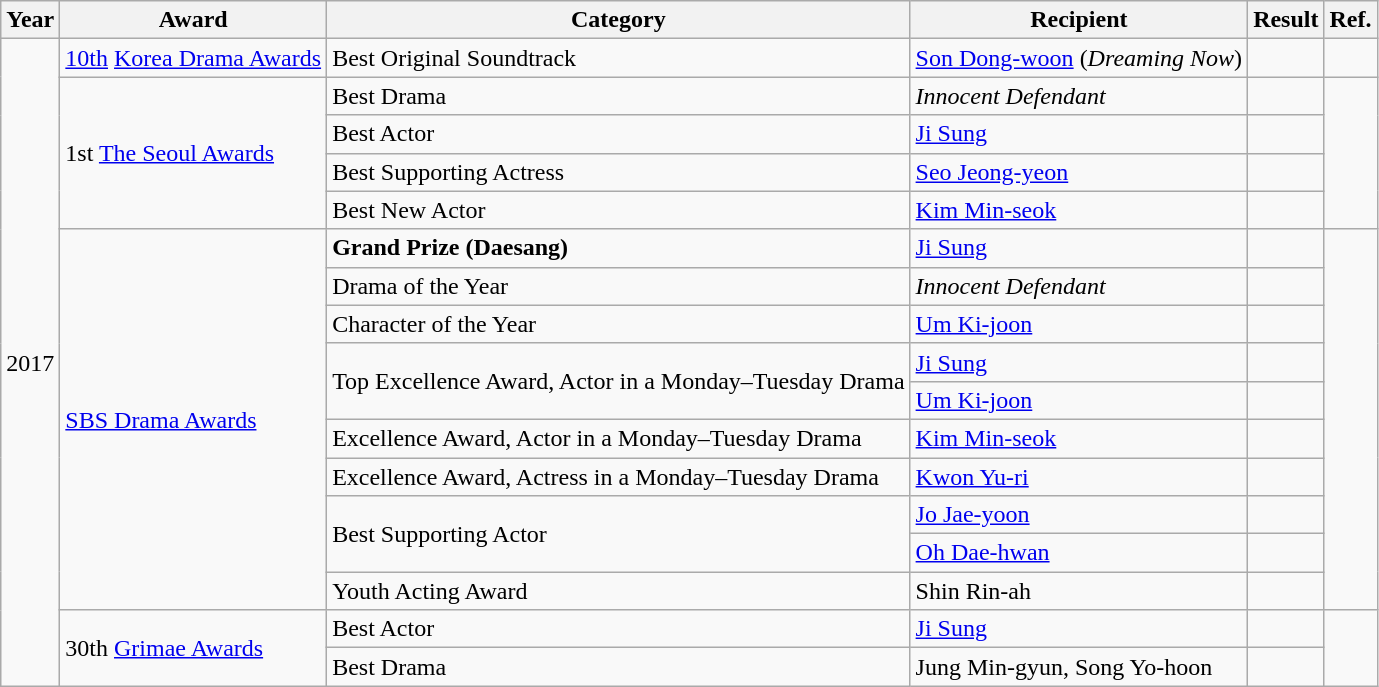<table class="wikitable">
<tr>
<th>Year</th>
<th>Award</th>
<th>Category</th>
<th>Recipient</th>
<th>Result</th>
<th>Ref.</th>
</tr>
<tr>
<td rowspan="17">2017</td>
<td><a href='#'>10th</a> <a href='#'>Korea Drama Awards</a></td>
<td>Best Original Soundtrack</td>
<td><a href='#'>Son Dong-woon</a> (<em>Dreaming Now</em>)</td>
<td></td>
<td></td>
</tr>
<tr>
<td rowspan="4">1st <a href='#'>The Seoul Awards</a></td>
<td>Best Drama</td>
<td><em>Innocent Defendant</em></td>
<td></td>
<td rowspan="4"></td>
</tr>
<tr>
<td>Best Actor</td>
<td><a href='#'>Ji Sung</a></td>
<td></td>
</tr>
<tr>
<td>Best Supporting Actress</td>
<td><a href='#'>Seo Jeong-yeon</a></td>
<td></td>
</tr>
<tr>
<td>Best New Actor</td>
<td><a href='#'>Kim Min-seok</a></td>
<td></td>
</tr>
<tr>
<td rowspan=10><a href='#'>SBS Drama Awards</a></td>
<td><strong>Grand Prize (Daesang)</strong></td>
<td><a href='#'>Ji Sung</a></td>
<td></td>
<td rowspan=10></td>
</tr>
<tr>
<td>Drama of the Year</td>
<td><em>Innocent Defendant</em></td>
<td></td>
</tr>
<tr>
<td>Character of the Year</td>
<td><a href='#'>Um Ki-joon</a></td>
<td></td>
</tr>
<tr>
<td rowspan=2>Top Excellence Award, Actor in a Monday–Tuesday Drama</td>
<td><a href='#'>Ji Sung</a></td>
<td></td>
</tr>
<tr>
<td><a href='#'>Um Ki-joon</a></td>
<td></td>
</tr>
<tr>
<td>Excellence Award, Actor in a Monday–Tuesday Drama</td>
<td><a href='#'>Kim Min-seok</a></td>
<td></td>
</tr>
<tr>
<td>Excellence Award, Actress in a Monday–Tuesday Drama</td>
<td><a href='#'>Kwon Yu-ri</a></td>
<td></td>
</tr>
<tr>
<td rowspan=2>Best Supporting Actor</td>
<td><a href='#'>Jo Jae-yoon</a></td>
<td></td>
</tr>
<tr>
<td><a href='#'>Oh Dae-hwan</a></td>
<td></td>
</tr>
<tr>
<td>Youth Acting Award</td>
<td>Shin Rin-ah</td>
<td></td>
</tr>
<tr>
<td rowspan="2">30th <a href='#'>Grimae Awards</a></td>
<td>Best Actor</td>
<td><a href='#'>Ji Sung</a></td>
<td></td>
<td rowspan="2"></td>
</tr>
<tr>
<td>Best Drama</td>
<td>Jung Min-gyun, Song Yo-hoon</td>
<td></td>
</tr>
</table>
